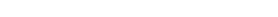<table style="width:22%; text-align:center;">
<tr style="color:white;">
<td style="background:"><strong>16</strong></td>
<td style="background:"><strong>2</strong></td>
<td style="background:"><strong>8</strong></td>
</tr>
</table>
